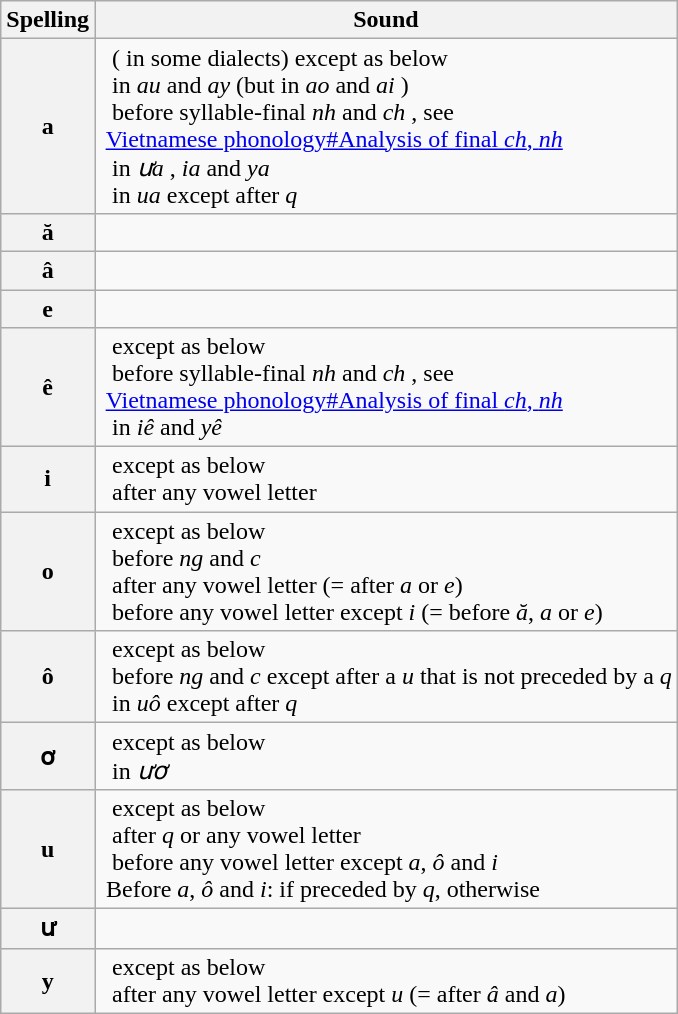<table class="wikitable">
<tr>
<th scope="col">Spelling</th>
<th scope="col">Sound</th>
</tr>
<tr>
<th scope="row">a</th>
<td>  ( in some dialects) except as below<br>  in <em>au</em>  and <em>ay</em>  (but  in <em>ao</em>  and <em>ai</em> )<br>  before syllable-final <em>nh</em>  and <em>ch</em> , see<br> <a href='#'>Vietnamese phonology#Analysis of final <em>ch</em>, <em>nh</em></a><br>  in <em>ưa</em> , <em>ia</em>  and <em>ya</em> <br>  in <em>ua</em> except after <em>q</em></td>
</tr>
<tr>
<th scope="row">ă</th>
<td> </td>
</tr>
<tr>
<th scope="row">â</th>
<td> </td>
</tr>
<tr>
<th scope="row">e</th>
<td> </td>
</tr>
<tr>
<th scope="row">ê</th>
<td>  except as below<br>  before syllable-final <em>nh</em>  and <em>ch</em> , see<br> <a href='#'>Vietnamese phonology#Analysis of final <em>ch</em>, <em>nh</em></a><br>  in <em>iê</em>  and <em>yê</em> </td>
</tr>
<tr>
<th scope="row">i</th>
<td>  except as below<br>  after any vowel letter</td>
</tr>
<tr>
<th scope="row">o</th>
<td>  except as below<br>  before <em>ng</em> and <em>c</em><br>  after any vowel letter (= after <em>a</em> or <em>e</em>)<br>  before any vowel letter except <em>i</em> (= before <em>ă</em>, <em>a</em> or <em>e</em>)</td>
</tr>
<tr>
<th scope="row">ô</th>
<td>  except as below<br>  before <em>ng</em> and <em>c</em> except after a <em>u</em> that is not preceded by a <em>q</em><br>  in <em>uô</em> except after <em>q</em></td>
</tr>
<tr>
<th scope="row">ơ</th>
<td>  except as below<br>  in <em>ươ</em> </td>
</tr>
<tr>
<th scope="row">u</th>
<td>  except as below<br>  after <em>q</em> or any vowel letter<br>  before any vowel letter except <em>a</em>, <em>ô</em> and <em>i</em><br> Before <em>a</em>, <em>ô</em> and <em>i</em>:  if preceded by <em>q</em>,  otherwise</td>
</tr>
<tr>
<th scope="row">ư</th>
<td> </td>
</tr>
<tr>
<th scope="row">y</th>
<td>  except as below<br>  after any vowel letter except <em>u</em> (= after <em>â</em> and <em>a</em>)</td>
</tr>
</table>
